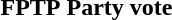<table>
<tr>
<th>FPTP</th>
<th>Party vote</th>
</tr>
<tr>
<td></td>
<td></td>
</tr>
</table>
